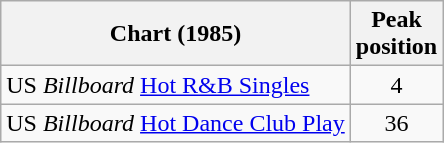<table class="wikitable">
<tr>
<th align="left">Chart (1985)</th>
<th align="center">Peak<br>position</th>
</tr>
<tr>
<td align="left">US <em>Billboard</em> <a href='#'>Hot R&B Singles</a></td>
<td align="center">4</td>
</tr>
<tr>
<td align="left">US <em>Billboard</em> <a href='#'>Hot Dance Club Play</a></td>
<td align="center">36</td>
</tr>
</table>
